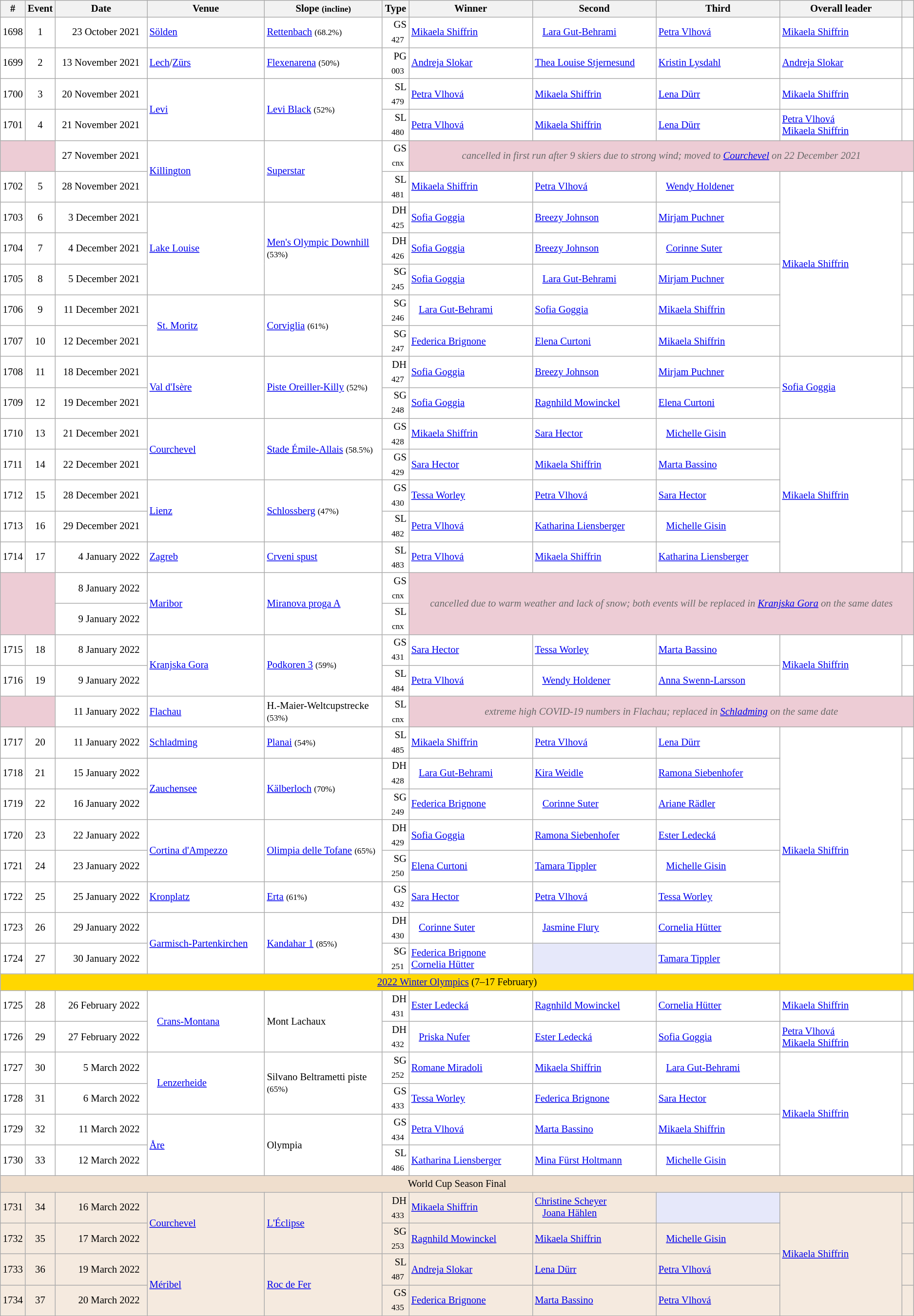<table class="wikitable sortable" style="background:#fff; font-size:86%; line-height:16px; border:grey solid 1px; border-collapse:collapse;">
<tr>
<th style="width:18px;">#</th>
<th style="width:30px;">Event</th>
<th style="width:124px;">Date</th>
<th style="width:160px;">Venue</th>
<th style="width:160px;">Slope <small>(incline)</small></th>
<th style="width:30px;">Type</th>
<th style="width:170px;">Winner</th>
<th style="width:170px;">Second</th>
<th style="width:170px;">Third</th>
<th style="width:170px;">Overall leader</th>
<th scope="col" style="width:10px;"></th>
</tr>
<tr>
<td>1698</td>
<td align=center>1</td>
<td align=right>23 October 2021  </td>
<td> <a href='#'>Sölden</a></td>
<td><a href='#'>Rettenbach</a> <small>(68.2%)</small></td>
<td align=right>GS <sub>427</sub> </td>
<td> <a href='#'>Mikaela Shiffrin</a></td>
<td>   <a href='#'>Lara Gut-Behrami</a></td>
<td> <a href='#'>Petra Vlhová</a></td>
<td> <a href='#'>Mikaela Shiffrin</a></td>
<td></td>
</tr>
<tr>
<td>1699</td>
<td align=center>2</td>
<td align=right>13 November 2021  </td>
<td> <a href='#'>Lech</a>/<a href='#'>Zürs</a></td>
<td><a href='#'>Flexenarena</a> <small>(50%)</small></td>
<td align=right>PG <sub>003</sub> </td>
<td> <a href='#'>Andreja Slokar</a></td>
<td> <a href='#'>Thea Louise Stjernesund</a></td>
<td> <a href='#'>Kristin Lysdahl</a></td>
<td> <a href='#'>Andreja Slokar</a></td>
<td></td>
</tr>
<tr>
<td>1700</td>
<td align=center>3</td>
<td align=right>20 November 2021  </td>
<td rowspan=2> <a href='#'>Levi</a></td>
<td rowspan=2><a href='#'>Levi Black</a> <small>(52%)</small></td>
<td align=right>SL <sub>479</sub> </td>
<td> <a href='#'>Petra Vlhová</a></td>
<td> <a href='#'>Mikaela Shiffrin</a></td>
<td> <a href='#'>Lena Dürr</a></td>
<td> <a href='#'>Mikaela Shiffrin</a></td>
<td></td>
</tr>
<tr>
<td>1701</td>
<td align=center>4</td>
<td align=right>21 November 2021  </td>
<td align=right>SL <sub>480</sub> </td>
<td> <a href='#'>Petra Vlhová</a></td>
<td> <a href='#'>Mikaela Shiffrin</a></td>
<td> <a href='#'>Lena Dürr</a></td>
<td> <a href='#'>Petra Vlhová</a><br> <a href='#'>Mikaela Shiffrin</a></td>
<td></td>
</tr>
<tr>
<td colspan="2" bgcolor="EDCCD5"></td>
<td align=right>27 November 2021  </td>
<td rowspan=2> <a href='#'>Killington</a></td>
<td rowspan=2><a href='#'>Superstar</a></td>
<td align=right>GS <sub>cnx</sub> </td>
<td colspan=5 align=center bgcolor="EDCCD5" style=color:#696969><em>cancelled in first run after 9 skiers due to strong wind; moved to <a href='#'>Courchevel</a> on 22 December 2021</em></td>
</tr>
<tr>
<td>1702</td>
<td align=center>5</td>
<td align=right>28 November 2021  </td>
<td align=right>SL <sub>481</sub> </td>
<td> <a href='#'>Mikaela Shiffrin</a></td>
<td> <a href='#'>Petra Vlhová</a></td>
<td>   <a href='#'>Wendy Holdener</a></td>
<td rowspan="6"> <a href='#'>Mikaela Shiffrin</a></td>
<td></td>
</tr>
<tr>
<td>1703</td>
<td align=center>6</td>
<td align=right>3 December 2021  </td>
<td rowspan=3> <a href='#'>Lake Louise</a></td>
<td rowspan=3><a href='#'>Men's Olympic Downhill</a> <small>(53%)</small></td>
<td align=right>DH <sub>425</sub> </td>
<td> <a href='#'>Sofia Goggia</a></td>
<td> <a href='#'>Breezy Johnson</a></td>
<td> <a href='#'>Mirjam Puchner</a></td>
<td></td>
</tr>
<tr>
<td>1704</td>
<td align=center>7</td>
<td align=right>4 December 2021  </td>
<td align=right>DH <sub>426</sub> </td>
<td> <a href='#'>Sofia Goggia</a></td>
<td> <a href='#'>Breezy Johnson</a></td>
<td>   <a href='#'>Corinne Suter</a></td>
<td></td>
</tr>
<tr>
<td>1705</td>
<td align=center>8</td>
<td align=right>5 December 2021  </td>
<td align=right>SG <sub>245</sub> </td>
<td> <a href='#'>Sofia Goggia</a></td>
<td>   <a href='#'>Lara Gut-Behrami</a></td>
<td> <a href='#'>Mirjam Puchner</a></td>
<td></td>
</tr>
<tr>
<td>1706</td>
<td align=center>9</td>
<td align=right>11 December 2021  </td>
<td rowspan=2>   <a href='#'>St. Moritz</a></td>
<td rowspan=2><a href='#'>Corviglia</a> <small>(61%)</small></td>
<td align=right>SG <sub>246</sub> </td>
<td>   <a href='#'>Lara Gut-Behrami</a></td>
<td> <a href='#'>Sofia Goggia</a></td>
<td> <a href='#'>Mikaela Shiffrin</a></td>
<td></td>
</tr>
<tr>
<td>1707</td>
<td align=center>10</td>
<td align=right>12 December 2021  </td>
<td align=right>SG <sub>247</sub> </td>
<td> <a href='#'>Federica Brignone</a></td>
<td> <a href='#'>Elena Curtoni</a></td>
<td> <a href='#'>Mikaela Shiffrin</a></td>
<td></td>
</tr>
<tr>
<td>1708</td>
<td align=center>11</td>
<td align=right>18 December 2021  </td>
<td rowspan=2> <a href='#'>Val d'Isère</a></td>
<td rowspan=2><a href='#'>Piste Oreiller-Killy</a> <small>(52%)</small></td>
<td align=right>DH <sub>427</sub> </td>
<td> <a href='#'>Sofia Goggia</a></td>
<td> <a href='#'>Breezy Johnson</a></td>
<td> <a href='#'>Mirjam Puchner</a></td>
<td rowspan=2> <a href='#'>Sofia Goggia</a></td>
<td></td>
</tr>
<tr>
<td>1709</td>
<td align=center>12</td>
<td align=right>19 December 2021  </td>
<td align=right>SG <sub>248</sub> </td>
<td> <a href='#'>Sofia Goggia</a></td>
<td> <a href='#'>Ragnhild Mowinckel</a></td>
<td> <a href='#'>Elena Curtoni</a></td>
<td></td>
</tr>
<tr>
<td>1710</td>
<td align=center>13</td>
<td align=right>21 December 2021  </td>
<td rowspan="2"> <a href='#'>Courchevel</a></td>
<td rowspan="2"><a href='#'>Stade Émile-Allais</a> <small>(58.5%)</small></td>
<td align=right>GS <sub>428</sub> </td>
<td> <a href='#'>Mikaela Shiffrin</a></td>
<td> <a href='#'>Sara Hector</a></td>
<td>   <a href='#'>Michelle Gisin</a></td>
<td rowspan=5> <a href='#'>Mikaela Shiffrin</a></td>
<td></td>
</tr>
<tr>
<td>1711</td>
<td align=center>14</td>
<td align=right>22 December 2021  </td>
<td align=right>GS <sub>429</sub> </td>
<td> <a href='#'>Sara Hector</a></td>
<td> <a href='#'>Mikaela Shiffrin</a></td>
<td> <a href='#'>Marta Bassino</a></td>
<td></td>
</tr>
<tr>
<td>1712</td>
<td align="center">15</td>
<td align="right">28 December 2021  </td>
<td rowspan="2"> <a href='#'>Lienz</a></td>
<td rowspan="2"><a href='#'>Schlossberg</a> <small>(47%)</small></td>
<td align="right">GS <sub>430</sub> </td>
<td> <a href='#'>Tessa Worley</a></td>
<td> <a href='#'>Petra Vlhová</a></td>
<td> <a href='#'>Sara Hector</a></td>
<td></td>
</tr>
<tr>
<td>1713</td>
<td align="center">16</td>
<td align="right">29 December 2021  </td>
<td align="right">SL <sub>482</sub> </td>
<td> <a href='#'>Petra Vlhová</a></td>
<td> <a href='#'>Katharina Liensberger</a></td>
<td>   <a href='#'>Michelle Gisin</a></td>
<td></td>
</tr>
<tr>
<td>1714</td>
<td align="center">17</td>
<td align="right">4 January 2022  </td>
<td> <a href='#'>Zagreb</a></td>
<td><a href='#'>Crveni spust</a></td>
<td align="right">SL <sub>483</sub> </td>
<td> <a href='#'>Petra Vlhová</a></td>
<td> <a href='#'>Mikaela Shiffrin</a></td>
<td> <a href='#'>Katharina Liensberger</a></td>
<td></td>
</tr>
<tr>
<td colspan="2" rowspan="2" bgcolor="EDCCD5"></td>
<td align="right">8 January 2022  </td>
<td rowspan="2"> <a href='#'>Maribor</a></td>
<td rowspan="2"><a href='#'>Miranova proga A</a></td>
<td align="right">GS <sub>cnx</sub> </td>
<td colspan=5 align=center bgcolor="EDCCD5" style=color:#696969 rowspan=2><em>cancelled due to warm weather and lack of snow; both events will be replaced in <a href='#'>Kranjska Gora</a> on the same dates</em></td>
</tr>
<tr>
<td align="right">9 January 2022  </td>
<td align="right">SL <sub>cnx</sub> </td>
</tr>
<tr>
<td>1715</td>
<td align="center">18</td>
<td align="right">8 January 2022  </td>
<td rowspan=2> <a href='#'>Kranjska Gora</a></td>
<td rowspan=2><a href='#'>Podkoren 3</a> <small>(59%)</small></td>
<td align=right>GS <sub>431</sub> </td>
<td> <a href='#'>Sara Hector</a></td>
<td> <a href='#'>Tessa Worley</a></td>
<td> <a href='#'>Marta Bassino</a></td>
<td rowspan=2> <a href='#'>Mikaela Shiffrin</a></td>
<td></td>
</tr>
<tr>
<td>1716</td>
<td align="center">19</td>
<td align="right">9 January 2022  </td>
<td align=right>SL <sub>484</sub> </td>
<td> <a href='#'>Petra Vlhová</a></td>
<td>   <a href='#'>Wendy Holdener</a></td>
<td> <a href='#'>Anna Swenn-Larsson</a></td>
<td></td>
</tr>
<tr>
<td colspan="2" bgcolor="EDCCD5"></td>
<td align="right">11 January 2022  </td>
<td> <a href='#'>Flachau</a></td>
<td>H.-Maier-Weltcupstrecke <small>(53%)</small></td>
<td align=right>SL <sub>cnx</sub> </td>
<td colspan=5 align=center bgcolor="EDCCD5" style=color:#696969><em>extreme high COVID-19 numbers in Flachau; replaced in <a href='#'>Schladming</a> on the same date</em></td>
</tr>
<tr>
<td>1717</td>
<td align="center">20</td>
<td align="right">11 January 2022  </td>
<td> <a href='#'>Schladming</a></td>
<td><a href='#'>Planai</a> <small>(54%)</small></td>
<td align="right">SL <sub>485</sub> </td>
<td> <a href='#'>Mikaela Shiffrin</a></td>
<td> <a href='#'>Petra Vlhová</a></td>
<td> <a href='#'>Lena Dürr</a></td>
<td rowspan=8> <a href='#'>Mikaela Shiffrin</a></td>
<td></td>
</tr>
<tr>
<td>1718</td>
<td align="center">21</td>
<td align="right">15 January 2022  </td>
<td rowspan="2"> <a href='#'>Zauchensee</a></td>
<td rowspan="2"><a href='#'>Kälberloch</a> <small>(70%)</small></td>
<td align="right">DH <sub>428</sub> </td>
<td>   <a href='#'>Lara Gut-Behrami</a></td>
<td> <a href='#'>Kira Weidle</a></td>
<td> <a href='#'>Ramona Siebenhofer</a></td>
<td></td>
</tr>
<tr>
<td>1719</td>
<td align="center">22</td>
<td align="right">16 January 2022  </td>
<td align="right">SG <sub>249</sub> </td>
<td> <a href='#'>Federica Brignone</a></td>
<td>   <a href='#'>Corinne Suter</a></td>
<td> <a href='#'>Ariane Rädler</a></td>
<td></td>
</tr>
<tr>
<td>1720</td>
<td align="center">23</td>
<td align="right">22 January 2022  </td>
<td rowspan="2"> <a href='#'>Cortina d'Ampezzo</a></td>
<td rowspan="2"><a href='#'>Olimpia delle Tofane</a> <small>(65%)</small></td>
<td align="right">DH <sub>429</sub> </td>
<td> <a href='#'>Sofia Goggia</a></td>
<td> <a href='#'>Ramona Siebenhofer</a></td>
<td> <a href='#'>Ester Ledecká</a></td>
<td></td>
</tr>
<tr>
<td>1721</td>
<td align="center">24</td>
<td align="right">23 January 2022  </td>
<td align="right">SG <sub>250</sub> </td>
<td> <a href='#'>Elena Curtoni</a></td>
<td> <a href='#'>Tamara Tippler</a></td>
<td>   <a href='#'>Michelle Gisin</a></td>
<td></td>
</tr>
<tr>
<td>1722</td>
<td align="center">25</td>
<td align="right">25 January 2022  </td>
<td> <a href='#'>Kronplatz</a></td>
<td><a href='#'>Erta</a> <small>(61%)</small></td>
<td align="right">GS <sub>432</sub> </td>
<td> <a href='#'>Sara Hector</a></td>
<td> <a href='#'>Petra Vlhová</a></td>
<td> <a href='#'>Tessa Worley</a></td>
<td></td>
</tr>
<tr>
<td>1723</td>
<td align="center">26</td>
<td align="right">29 January 2022  </td>
<td rowspan="2"> <a href='#'>Garmisch-Partenkirchen</a></td>
<td rowspan="2"><a href='#'>Kandahar 1</a> <small>(85%)</small></td>
<td align="right">DH <sub>430</sub> </td>
<td>   <a href='#'>Corinne Suter</a></td>
<td>   <a href='#'>Jasmine Flury</a></td>
<td> <a href='#'>Cornelia Hütter</a></td>
<td></td>
</tr>
<tr>
<td>1724</td>
<td align="center">27</td>
<td align="right">30 January 2022  </td>
<td align="right">SG <sub>251</sub> </td>
<td> <a href='#'>Federica Brignone</a><br> <a href='#'>Cornelia Hütter</a></td>
<td bgcolor="E6E8FA"></td>
<td> <a href='#'>Tamara Tippler</a></td>
<td></td>
</tr>
<tr style="background:gold">
<td colspan=11 align=center><a href='#'>2022 Winter Olympics</a> (7–17 February)</td>
</tr>
<tr>
<td>1725</td>
<td align="center">28</td>
<td align="right">26 February 2022  </td>
<td rowspan=2>   <a href='#'>Crans-Montana</a></td>
<td rowspan=2>Mont Lachaux</td>
<td align=right>DH <sub>431</sub> </td>
<td> <a href='#'>Ester Ledecká</a></td>
<td> <a href='#'>Ragnhild Mowinckel</a></td>
<td> <a href='#'>Cornelia Hütter</a></td>
<td> <a href='#'>Mikaela Shiffrin</a></td>
<td></td>
</tr>
<tr>
<td>1726</td>
<td align="center">29</td>
<td align="right">27 February 2022  </td>
<td align=right>DH <sub>432</sub> </td>
<td>   <a href='#'>Priska Nufer</a></td>
<td> <a href='#'>Ester Ledecká</a></td>
<td> <a href='#'>Sofia Goggia</a></td>
<td> <a href='#'>Petra Vlhová</a><br> <a href='#'>Mikaela Shiffrin</a></td>
<td></td>
</tr>
<tr>
<td>1727</td>
<td align="center">30</td>
<td align="right">5 March 2022  </td>
<td rowspan=2>   <a href='#'>Lenzerheide</a></td>
<td rowspan=2>Silvano Beltrametti piste <small>(65%)</small></td>
<td align=right>SG <sub>252</sub> </td>
<td> <a href='#'>Romane Miradoli</a></td>
<td> <a href='#'>Mikaela Shiffrin</a></td>
<td>   <a href='#'>Lara Gut-Behrami</a></td>
<td rowspan="4"> <a href='#'>Mikaela Shiffrin</a></td>
<td></td>
</tr>
<tr>
<td>1728</td>
<td align="center">31</td>
<td align="right">6 March 2022  </td>
<td align=right>GS <sub>433</sub> </td>
<td> <a href='#'>Tessa Worley</a></td>
<td> <a href='#'>Federica Brignone</a></td>
<td> <a href='#'>Sara Hector</a></td>
<td></td>
</tr>
<tr>
<td>1729</td>
<td align="center">32</td>
<td align="right">11 March 2022  </td>
<td rowspan=2> <a href='#'>Åre</a></td>
<td rowspan=2>Olympia</td>
<td align=right>GS <sub>434</sub> </td>
<td> <a href='#'>Petra Vlhová</a></td>
<td> <a href='#'>Marta Bassino</a></td>
<td> <a href='#'>Mikaela Shiffrin</a></td>
<td></td>
</tr>
<tr>
<td>1730</td>
<td align="center">33</td>
<td align="right">12 March 2022  </td>
<td align=right>SL <sub>486</sub> </td>
<td> <a href='#'>Katharina Liensberger</a></td>
<td> <a href='#'>Mina Fürst Holtmann</a></td>
<td>   <a href='#'>Michelle Gisin</a></td>
<td></td>
</tr>
<tr rowspan=2|>
<td bgcolor=#EFDECD colspan=11 align=center>World Cup Season Final</td>
</tr>
<tr bgcolor=#F5EADF>
<td>1731</td>
<td align="center">34</td>
<td align="right">16 March 2022  </td>
<td rowspan=2> <a href='#'>Courchevel</a></td>
<td rowspan=2><a href='#'>L'Éclipse</a></td>
<td align=right>DH <sub>433</sub> </td>
<td> <a href='#'>Mikaela Shiffrin</a></td>
<td> <a href='#'>Christine Scheyer</a><br>   <a href='#'>Joana Hählen</a></td>
<td bgcolor="E6E8FA"></td>
<td rowspan=4> <a href='#'>Mikaela Shiffrin</a></td>
<td></td>
</tr>
<tr bgcolor=#F5EADF>
<td>1732</td>
<td align="center">35</td>
<td align="right">17 March 2022  </td>
<td align=right>SG <sub>253</sub> </td>
<td> <a href='#'>Ragnhild Mowinckel</a></td>
<td> <a href='#'>Mikaela Shiffrin</a></td>
<td>   <a href='#'>Michelle Gisin</a></td>
<td></td>
</tr>
<tr bgcolor=#F5EADF>
<td>1733</td>
<td align="center">36</td>
<td align="right">19 March 2022  </td>
<td rowspan=2> <a href='#'>Méribel</a></td>
<td rowspan=2><a href='#'>Roc de Fer</a></td>
<td align=right>SL <sub>487</sub> </td>
<td> <a href='#'>Andreja Slokar</a></td>
<td> <a href='#'>Lena Dürr</a></td>
<td> <a href='#'>Petra Vlhová</a></td>
<td></td>
</tr>
<tr bgcolor=#F5EADF>
<td>1734</td>
<td align="center">37</td>
<td align="right">20 March 2022  </td>
<td align=right>GS <sub>435</sub> </td>
<td> <a href='#'>Federica Brignone</a></td>
<td> <a href='#'>Marta Bassino</a></td>
<td> <a href='#'>Petra Vlhová</a></td>
<td></td>
</tr>
</table>
